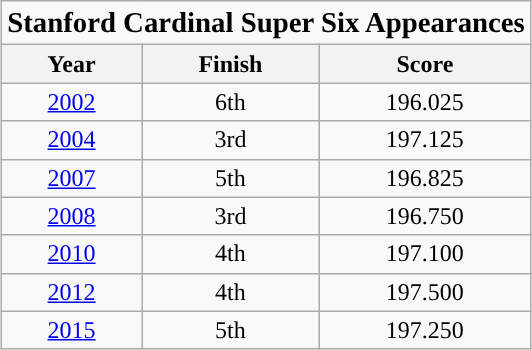<table style="margin: 1em auto 1em auto" class="wikitable">
<tr>
<td colspan=3 align=center><big><span><strong>Stanford Cardinal Super Six Appearances</strong></span></big></td>
</tr>
<tr align="center" valign="top">
<th>Year</th>
<th>Finish</th>
<th>Score</th>
</tr>
<tr align="center" valign="top">
<td><a href='#'>2002</a></td>
<td>6th</td>
<td>196.025</td>
</tr>
<tr align="center" valign="top">
<td><a href='#'>2004</a></td>
<td>3rd</td>
<td>197.125</td>
</tr>
<tr align="center" valign="top">
<td><a href='#'>2007</a></td>
<td>5th</td>
<td>196.825</td>
</tr>
<tr align="center" valign="top">
<td><a href='#'>2008</a></td>
<td>3rd</td>
<td>196.750</td>
</tr>
<tr align="center" valign="top">
<td><a href='#'>2010</a></td>
<td>4th</td>
<td>197.100</td>
</tr>
<tr align="center" valign="top">
<td><a href='#'>2012</a></td>
<td>4th</td>
<td>197.500</td>
</tr>
<tr align="center" valign="top">
<td><a href='#'>2015</a></td>
<td>5th</td>
<td>197.250</td>
</tr>
</table>
